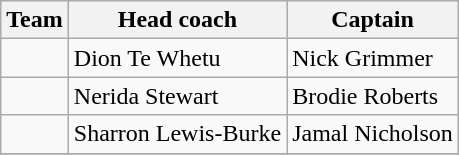<table class="wikitable collapsible">
<tr>
<th>Team</th>
<th>Head coach</th>
<th>Captain</th>
</tr>
<tr>
<td></td>
<td>Dion Te Whetu</td>
<td>Nick Grimmer</td>
</tr>
<tr>
<td></td>
<td>Nerida Stewart</td>
<td>Brodie Roberts</td>
</tr>
<tr>
<td></td>
<td>Sharron Lewis-Burke</td>
<td>Jamal Nicholson</td>
</tr>
<tr>
</tr>
</table>
